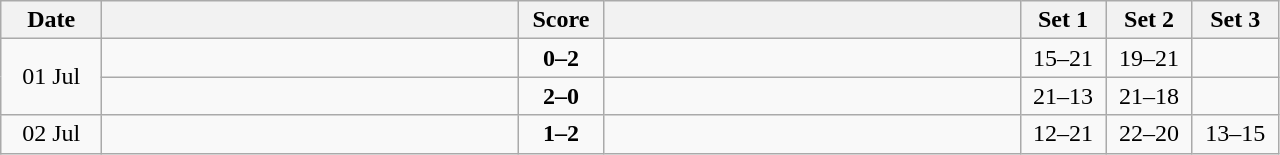<table class="wikitable" style="text-align: center;">
<tr>
<th width="60">Date</th>
<th align="right" width="270"></th>
<th width="50">Score</th>
<th align="left" width="270"></th>
<th width="50">Set 1</th>
<th width="50">Set 2</th>
<th width="50">Set 3</th>
</tr>
<tr>
<td rowspan=2>01 Jul</td>
<td align=left></td>
<td align=center><strong>0–2</strong></td>
<td align=left><strong></strong></td>
<td>15–21</td>
<td>19–21</td>
<td></td>
</tr>
<tr>
<td align=left><strong></strong></td>
<td align=center><strong>2–0</strong></td>
<td align=left></td>
<td>21–13</td>
<td>21–18</td>
<td></td>
</tr>
<tr>
<td>02 Jul</td>
<td align=left></td>
<td align=center><strong>1–2</strong></td>
<td align=left><strong></strong></td>
<td>12–21</td>
<td>22–20</td>
<td>13–15</td>
</tr>
</table>
